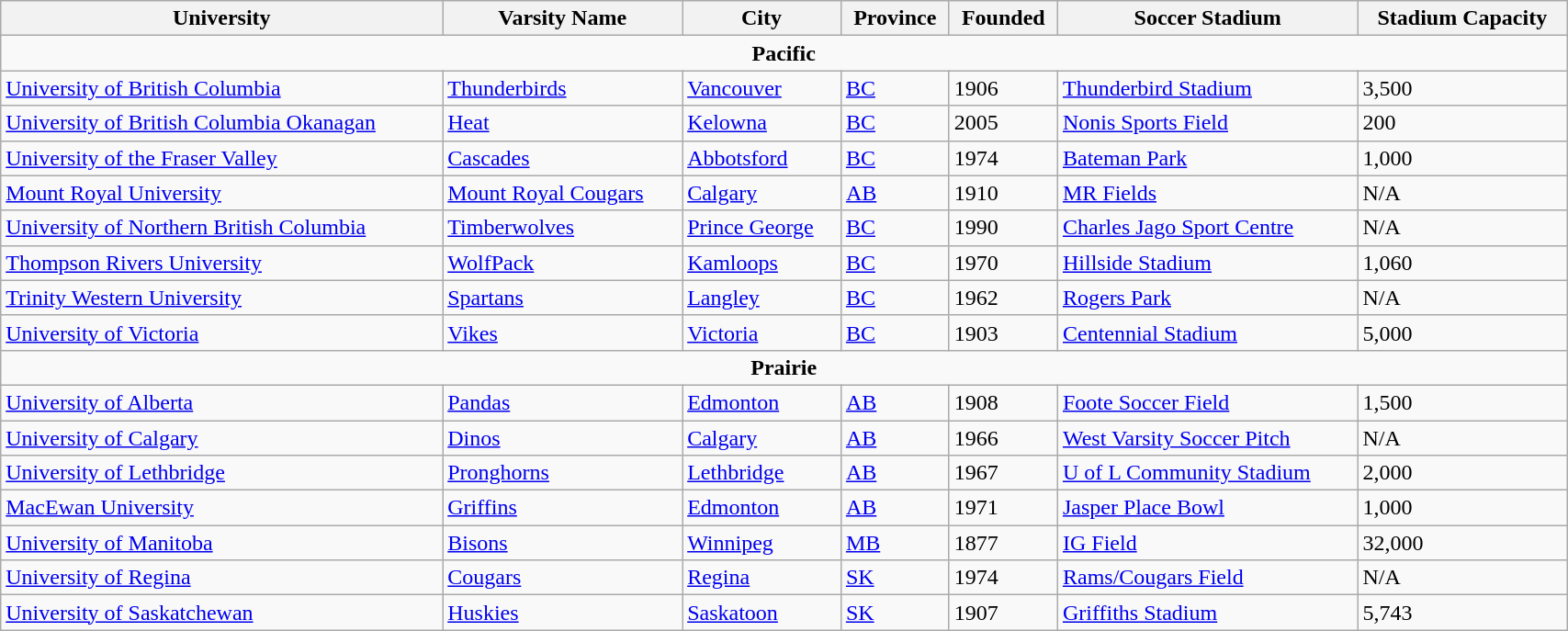<table class="wikitable" width="90%">
<tr>
<th>University</th>
<th>Varsity Name</th>
<th>City</th>
<th>Province</th>
<th>Founded</th>
<th>Soccer Stadium</th>
<th>Stadium Capacity</th>
</tr>
<tr align="center">
<td colspan="7"><strong>Pacific</strong></td>
</tr>
<tr>
<td><a href='#'>University of British Columbia</a></td>
<td><a href='#'>Thunderbirds</a></td>
<td><a href='#'>Vancouver</a></td>
<td><a href='#'>BC</a></td>
<td>1906</td>
<td><a href='#'>Thunderbird Stadium</a></td>
<td>3,500</td>
</tr>
<tr>
<td><a href='#'>University of British Columbia Okanagan</a></td>
<td><a href='#'>Heat</a></td>
<td><a href='#'>Kelowna</a></td>
<td><a href='#'>BC</a></td>
<td>2005</td>
<td><a href='#'>Nonis Sports Field</a></td>
<td>200</td>
</tr>
<tr>
<td><a href='#'>University of the Fraser Valley</a></td>
<td><a href='#'>Cascades</a></td>
<td><a href='#'>Abbotsford</a></td>
<td><a href='#'>BC</a></td>
<td>1974</td>
<td><a href='#'>Bateman Park</a></td>
<td>1,000</td>
</tr>
<tr>
<td><a href='#'>Mount Royal University</a></td>
<td><a href='#'>Mount Royal Cougars</a></td>
<td><a href='#'>Calgary</a></td>
<td><a href='#'>AB</a></td>
<td>1910</td>
<td><a href='#'>MR Fields</a></td>
<td>N/A</td>
</tr>
<tr>
<td><a href='#'>University of Northern British Columbia</a></td>
<td><a href='#'>Timberwolves</a></td>
<td><a href='#'>Prince George</a></td>
<td><a href='#'>BC</a></td>
<td>1990</td>
<td><a href='#'>Charles Jago Sport Centre</a></td>
<td>N/A</td>
</tr>
<tr>
<td><a href='#'>Thompson Rivers University</a></td>
<td><a href='#'>WolfPack</a></td>
<td><a href='#'>Kamloops</a></td>
<td><a href='#'>BC</a></td>
<td>1970</td>
<td><a href='#'>Hillside Stadium</a></td>
<td>1,060</td>
</tr>
<tr>
<td><a href='#'>Trinity Western University</a></td>
<td><a href='#'>Spartans</a></td>
<td><a href='#'>Langley</a></td>
<td><a href='#'>BC</a></td>
<td>1962</td>
<td><a href='#'>Rogers Park</a></td>
<td>N/A</td>
</tr>
<tr>
<td><a href='#'>University of Victoria</a></td>
<td><a href='#'>Vikes</a></td>
<td><a href='#'>Victoria</a></td>
<td><a href='#'>BC</a></td>
<td>1903</td>
<td><a href='#'>Centennial Stadium</a></td>
<td>5,000</td>
</tr>
<tr align="center">
<td colspan="7"><strong>Prairie</strong></td>
</tr>
<tr>
<td><a href='#'>University of Alberta</a></td>
<td><a href='#'>Pandas</a></td>
<td><a href='#'>Edmonton</a></td>
<td><a href='#'>AB</a></td>
<td>1908</td>
<td><a href='#'>Foote Soccer Field</a></td>
<td>1,500</td>
</tr>
<tr>
<td><a href='#'>University of Calgary</a></td>
<td><a href='#'>Dinos</a></td>
<td><a href='#'>Calgary</a></td>
<td><a href='#'>AB</a></td>
<td>1966</td>
<td><a href='#'>West Varsity Soccer Pitch</a></td>
<td>N/A</td>
</tr>
<tr>
<td><a href='#'>University of Lethbridge</a></td>
<td><a href='#'>Pronghorns</a></td>
<td><a href='#'>Lethbridge</a></td>
<td><a href='#'>AB</a></td>
<td>1967</td>
<td><a href='#'>U of L Community Stadium</a></td>
<td>2,000</td>
</tr>
<tr>
<td><a href='#'>MacEwan University</a></td>
<td><a href='#'>Griffins</a></td>
<td><a href='#'>Edmonton</a></td>
<td><a href='#'>AB</a></td>
<td>1971</td>
<td><a href='#'>Jasper Place Bowl</a></td>
<td>1,000</td>
</tr>
<tr>
<td><a href='#'>University of Manitoba</a></td>
<td><a href='#'>Bisons</a></td>
<td><a href='#'>Winnipeg</a></td>
<td><a href='#'>MB</a></td>
<td>1877</td>
<td><a href='#'>IG Field</a></td>
<td>32,000</td>
</tr>
<tr>
<td><a href='#'>University of Regina</a></td>
<td><a href='#'>Cougars</a></td>
<td><a href='#'>Regina</a></td>
<td><a href='#'>SK</a></td>
<td>1974</td>
<td><a href='#'>Rams/Cougars Field</a></td>
<td>N/A</td>
</tr>
<tr>
<td><a href='#'>University of Saskatchewan</a></td>
<td><a href='#'>Huskies</a></td>
<td><a href='#'>Saskatoon</a></td>
<td><a href='#'>SK</a></td>
<td>1907</td>
<td><a href='#'>Griffiths Stadium</a></td>
<td>5,743</td>
</tr>
</table>
